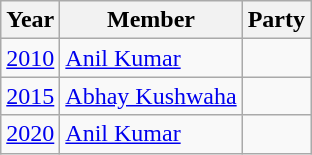<table class="wikitable sortable">
<tr>
<th>Year</th>
<th>Member</th>
<th colspan="2">Party</th>
</tr>
<tr>
<td><a href='#'>2010</a></td>
<td><a href='#'>Anil Kumar</a></td>
<td></td>
</tr>
<tr>
<td><a href='#'>2015</a></td>
<td><a href='#'>Abhay Kushwaha</a></td>
</tr>
<tr>
<td><a href='#'>2020</a></td>
<td><a href='#'>Anil Kumar</a></td>
<td></td>
</tr>
</table>
